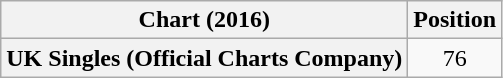<table class="wikitable plainrowheaders" style="text-align: center;">
<tr>
<th scope="col">Chart (2016)</th>
<th scope="col">Position</th>
</tr>
<tr>
<th scope="row">UK Singles (Official Charts Company)</th>
<td>76</td>
</tr>
</table>
